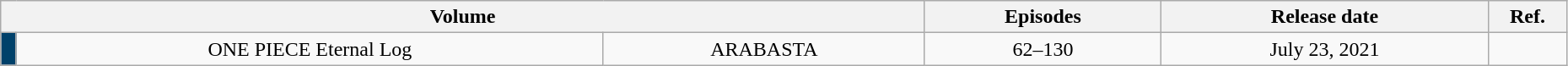<table class="wikitable" style="text-align: center; width: 98%;">
<tr>
<th colspan="3">Volume</th>
<th>Episodes</th>
<th>Release date</th>
<th width="5%">Ref.</th>
</tr>
<tr>
<td width="1%" style="background: #00416A;"></td>
<td>ONE PIECE Eternal Log</td>
<td>ARABASTA</td>
<td>62–130</td>
<td>July 23, 2021</td>
<td></td>
</tr>
</table>
